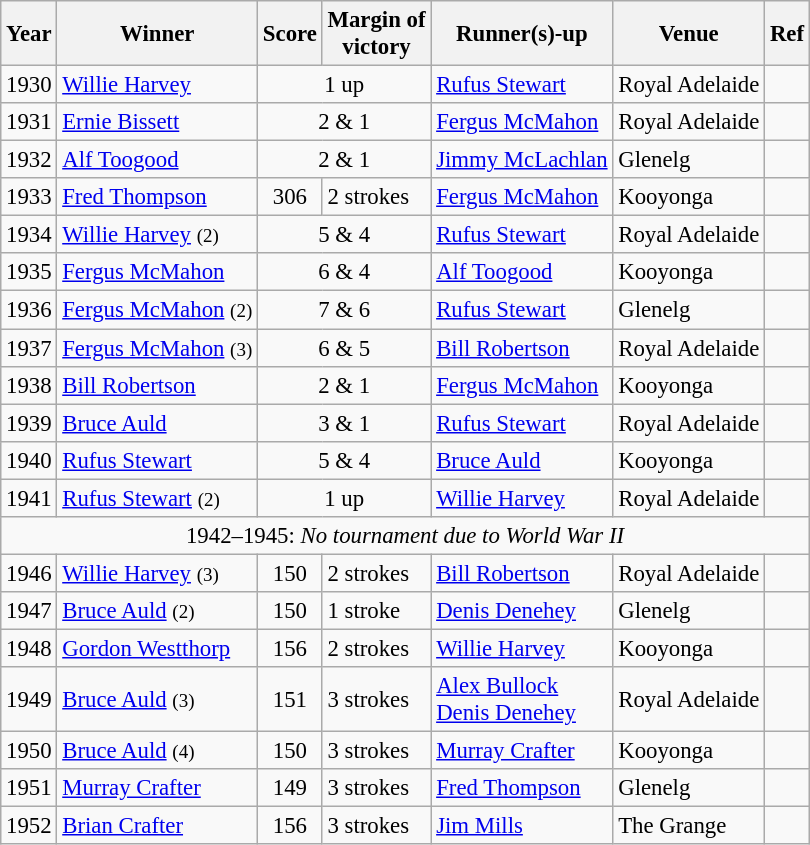<table class=wikitable style="font-size:95%">
<tr>
<th>Year</th>
<th>Winner</th>
<th>Score</th>
<th>Margin of<br>victory</th>
<th>Runner(s)-up</th>
<th>Venue</th>
<th>Ref</th>
</tr>
<tr>
<td>1930</td>
<td> <a href='#'>Willie Harvey</a></td>
<td colspan="2" align="center">1 up</td>
<td> <a href='#'>Rufus Stewart</a></td>
<td>Royal Adelaide</td>
<td></td>
</tr>
<tr>
<td>1931</td>
<td> <a href='#'>Ernie Bissett</a></td>
<td colspan=2 align=center>2 & 1</td>
<td> <a href='#'>Fergus McMahon</a></td>
<td>Royal Adelaide</td>
<td></td>
</tr>
<tr>
<td>1932</td>
<td> <a href='#'>Alf Toogood</a></td>
<td colspan=2 align=center>2 & 1</td>
<td> <a href='#'>Jimmy McLachlan</a></td>
<td>Glenelg</td>
<td></td>
</tr>
<tr>
<td>1933</td>
<td> <a href='#'>Fred Thompson</a></td>
<td align=center>306</td>
<td>2 strokes</td>
<td> <a href='#'>Fergus McMahon</a></td>
<td>Kooyonga</td>
<td></td>
</tr>
<tr>
<td>1934</td>
<td> <a href='#'>Willie Harvey</a> <small>(2)</small></td>
<td colspan="2" align="center">5 & 4</td>
<td> <a href='#'>Rufus Stewart</a></td>
<td>Royal Adelaide</td>
<td></td>
</tr>
<tr>
<td>1935</td>
<td> <a href='#'>Fergus McMahon</a></td>
<td colspan=2 align=center>6 & 4</td>
<td> <a href='#'>Alf Toogood</a></td>
<td>Kooyonga</td>
<td></td>
</tr>
<tr>
<td>1936</td>
<td> <a href='#'>Fergus McMahon</a> <small>(2)</small></td>
<td colspan=2 align=center>7 & 6</td>
<td> <a href='#'>Rufus Stewart</a></td>
<td>Glenelg</td>
<td></td>
</tr>
<tr>
<td>1937</td>
<td> <a href='#'>Fergus McMahon</a> <small>(3)</small></td>
<td colspan=2 align=center>6 & 5</td>
<td> <a href='#'>Bill Robertson</a></td>
<td>Royal Adelaide</td>
<td></td>
</tr>
<tr>
<td>1938</td>
<td> <a href='#'>Bill Robertson</a></td>
<td colspan=2 align=center>2 & 1</td>
<td> <a href='#'>Fergus McMahon</a></td>
<td>Kooyonga</td>
<td></td>
</tr>
<tr>
<td>1939</td>
<td> <a href='#'>Bruce Auld</a></td>
<td colspan=2 align=center>3 & 1</td>
<td> <a href='#'>Rufus Stewart</a></td>
<td>Royal Adelaide</td>
<td></td>
</tr>
<tr>
<td>1940</td>
<td> <a href='#'>Rufus Stewart</a></td>
<td colspan=2 align=center>5 & 4</td>
<td> <a href='#'>Bruce Auld</a></td>
<td>Kooyonga</td>
<td></td>
</tr>
<tr>
<td>1941</td>
<td> <a href='#'>Rufus Stewart</a> <small>(2)</small></td>
<td colspan=2 align=center>1 up</td>
<td> <a href='#'>Willie Harvey</a></td>
<td>Royal Adelaide</td>
<td></td>
</tr>
<tr>
<td colspan="7" align="center">1942–1945: <em>No tournament due to World War II</em></td>
</tr>
<tr>
<td>1946</td>
<td> <a href='#'>Willie Harvey</a> <small>(3)</small></td>
<td align="center">150</td>
<td>2 strokes</td>
<td> <a href='#'>Bill Robertson</a></td>
<td>Royal Adelaide</td>
<td></td>
</tr>
<tr>
<td>1947</td>
<td> <a href='#'>Bruce Auld</a> <small>(2)</small></td>
<td align=center>150</td>
<td>1 stroke</td>
<td> <a href='#'>Denis Denehey</a></td>
<td>Glenelg</td>
<td></td>
</tr>
<tr>
<td>1948</td>
<td> <a href='#'>Gordon Westthorp</a></td>
<td align=center>156</td>
<td>2 strokes</td>
<td> <a href='#'>Willie Harvey</a></td>
<td>Kooyonga</td>
<td></td>
</tr>
<tr>
<td>1949</td>
<td> <a href='#'>Bruce Auld</a> <small>(3)</small></td>
<td align=center>151</td>
<td>3 strokes</td>
<td> <a href='#'>Alex Bullock</a><br> <a href='#'>Denis Denehey</a></td>
<td>Royal Adelaide</td>
<td></td>
</tr>
<tr>
<td>1950</td>
<td> <a href='#'>Bruce Auld</a> <small>(4)</small></td>
<td align=center>150</td>
<td>3 strokes</td>
<td> <a href='#'>Murray Crafter</a></td>
<td>Kooyonga</td>
<td></td>
</tr>
<tr>
<td>1951</td>
<td> <a href='#'>Murray Crafter</a></td>
<td align=center>149</td>
<td>3 strokes</td>
<td> <a href='#'>Fred Thompson</a></td>
<td>Glenelg</td>
<td></td>
</tr>
<tr>
<td>1952</td>
<td> <a href='#'>Brian Crafter</a></td>
<td align=center>156</td>
<td>3 strokes</td>
<td> <a href='#'>Jim Mills</a></td>
<td>The Grange</td>
<td></td>
</tr>
</table>
